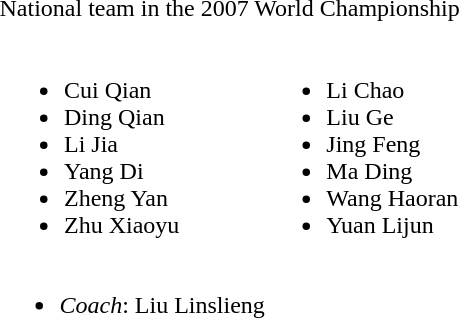<table>
<tr>
<td width="500" style="margin: 0 0 0 0" valig=top><br>National team in the 2007 World Championship<table>
<tr>
<td valign="top"><br><ul><li>Cui Qian</li><li>Ding Qian</li><li>Li Jia</li><li>Yang Di</li><li>Zheng Yan</li><li>Zhu Xiaoyu</li></ul></td>
<td width="50"> </td>
<td valign="top"><br><ul><li>Li Chao</li><li>Liu Ge</li><li>Jing Feng</li><li>Ma Ding</li><li>Wang Haoran</li><li>Yuan Lijun</li></ul></td>
<td width="50"> </td>
<td valign="top"></td>
</tr>
</table>
<ul><li><em>Coach</em>:  Liu Linslieng</li></ul></td>
</tr>
</table>
